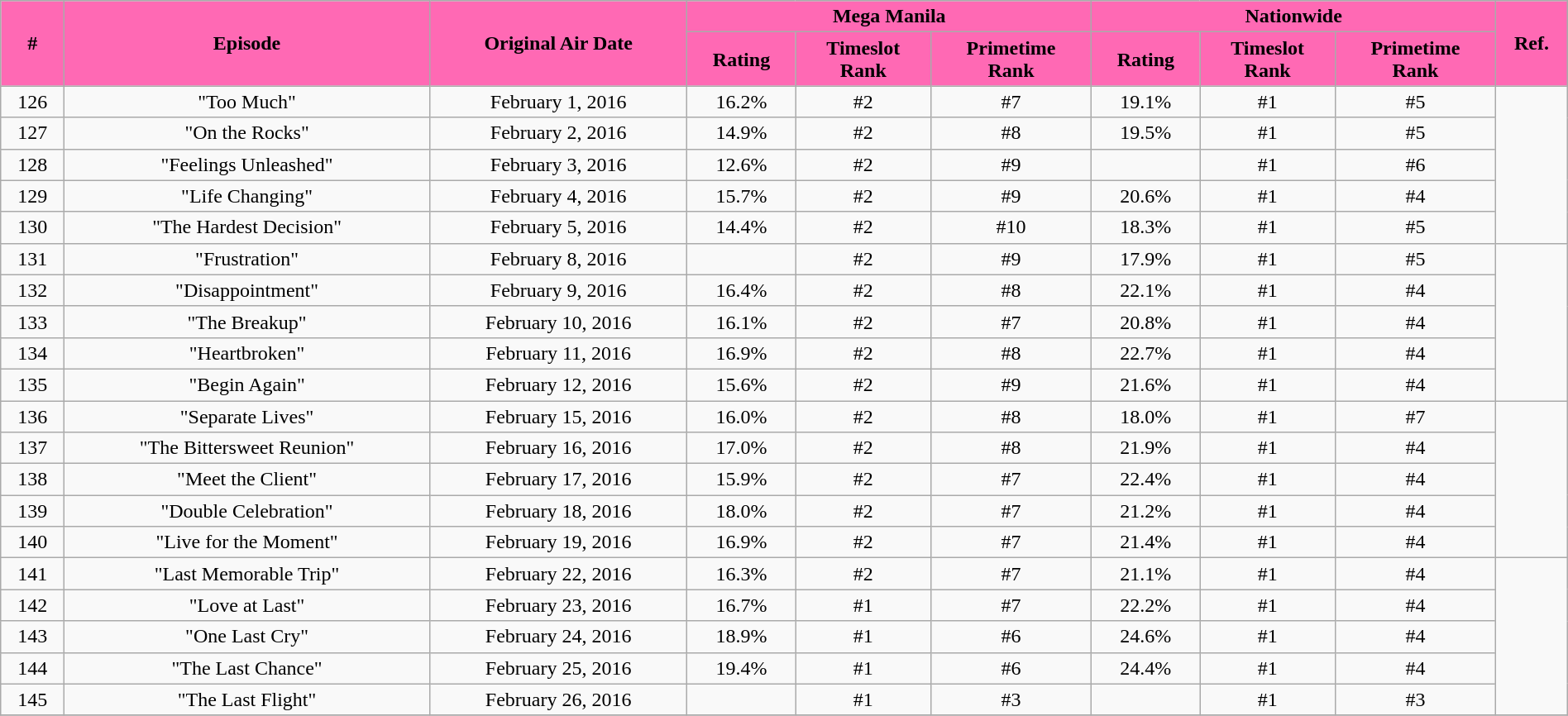<table class="wikitable" style="text-align:center; font-size:100%; line-height:18px;"  width="100%">
<tr>
<th style="background-color:#FF69B4;" rowspan="2">#</th>
<th style="background-color:#FF69B4;" rowspan="2">Episode</th>
<th style="background-color:#FF69B4;" rowspan="2">Original Air Date</th>
<th style="background-color:#FF69B4;" colspan="3">Mega Manila</th>
<th style="background-color:#FF69B4;" colspan="3">Nationwide</th>
<th style="background-color:#FF69B4;" rowspan="2">Ref.</th>
</tr>
<tr>
<th style="background-color:#FF69B4;">Rating</th>
<th style="background-color:#FF69B4;">Timeslot<br>Rank</th>
<th style="background-color:#FF69B4;">Primetime<br>Rank</th>
<th style="background-color:#FF69B4;">Rating</th>
<th style="background-color:#FF69B4;">Timeslot<br>Rank</th>
<th style="background-color:#FF69B4;">Primetime<br>Rank</th>
</tr>
<tr>
<td>126</td>
<td>"Too Much"</td>
<td>February 1, 2016</td>
<td>16.2%</td>
<td>#2</td>
<td>#7</td>
<td>19.1%</td>
<td>#1</td>
<td>#5</td>
<td rowspan="5"></td>
</tr>
<tr>
<td>127</td>
<td>"On the Rocks"</td>
<td>February 2, 2016</td>
<td>14.9%</td>
<td>#2</td>
<td>#8</td>
<td>19.5%</td>
<td>#1</td>
<td>#5</td>
</tr>
<tr>
<td>128</td>
<td>"Feelings Unleashed"</td>
<td>February 3, 2016</td>
<td>12.6%</td>
<td>#2</td>
<td>#9</td>
<td></td>
<td>#1</td>
<td>#6</td>
</tr>
<tr>
<td>129</td>
<td>"Life Changing"</td>
<td>February 4, 2016</td>
<td>15.7%</td>
<td>#2</td>
<td>#9</td>
<td>20.6%</td>
<td>#1</td>
<td>#4</td>
</tr>
<tr>
<td>130</td>
<td>"The Hardest Decision"</td>
<td>February 5, 2016</td>
<td>14.4%</td>
<td>#2</td>
<td>#10</td>
<td>18.3%</td>
<td>#1</td>
<td>#5</td>
</tr>
<tr>
<td>131</td>
<td>"Frustration"</td>
<td>February 8, 2016</td>
<td></td>
<td>#2</td>
<td>#9</td>
<td>17.9%</td>
<td>#1</td>
<td>#5</td>
<td rowspan="5"></td>
</tr>
<tr>
<td>132</td>
<td>"Disappointment"</td>
<td>February 9, 2016</td>
<td>16.4%</td>
<td>#2</td>
<td>#8</td>
<td>22.1%</td>
<td>#1</td>
<td>#4</td>
</tr>
<tr>
<td>133</td>
<td>"The Breakup"</td>
<td>February 10, 2016</td>
<td>16.1%</td>
<td>#2</td>
<td>#7</td>
<td>20.8%</td>
<td>#1</td>
<td>#4</td>
</tr>
<tr>
<td>134</td>
<td>"Heartbroken"</td>
<td>February 11, 2016</td>
<td>16.9%</td>
<td>#2</td>
<td>#8</td>
<td>22.7%</td>
<td>#1</td>
<td>#4</td>
</tr>
<tr>
<td>135</td>
<td>"Begin Again"</td>
<td>February 12, 2016</td>
<td>15.6%</td>
<td>#2</td>
<td>#9</td>
<td>21.6%</td>
<td>#1</td>
<td>#4</td>
</tr>
<tr>
<td>136</td>
<td>"Separate Lives"</td>
<td>February 15, 2016</td>
<td>16.0%</td>
<td>#2</td>
<td>#8</td>
<td>18.0%</td>
<td>#1</td>
<td>#7</td>
<td rowspan="5"></td>
</tr>
<tr>
<td>137</td>
<td>"The Bittersweet Reunion"</td>
<td>February 16, 2016</td>
<td>17.0%</td>
<td>#2</td>
<td>#8</td>
<td>21.9%</td>
<td>#1</td>
<td>#4</td>
</tr>
<tr>
<td>138</td>
<td>"Meet the Client"</td>
<td>February 17, 2016</td>
<td>15.9%</td>
<td>#2</td>
<td>#7</td>
<td>22.4%</td>
<td>#1</td>
<td>#4</td>
</tr>
<tr>
<td>139</td>
<td>"Double Celebration"</td>
<td>February 18, 2016</td>
<td>18.0%</td>
<td>#2</td>
<td>#7</td>
<td>21.2%</td>
<td>#1</td>
<td>#4</td>
</tr>
<tr>
<td>140</td>
<td>"Live for the Moment"</td>
<td>February 19, 2016</td>
<td>16.9%</td>
<td>#2</td>
<td>#7</td>
<td>21.4%</td>
<td>#1</td>
<td>#4</td>
</tr>
<tr>
<td>141</td>
<td>"Last Memorable Trip"</td>
<td>February 22, 2016</td>
<td>16.3%</td>
<td>#2</td>
<td>#7</td>
<td>21.1%</td>
<td>#1</td>
<td>#4</td>
<td rowspan="5"></td>
</tr>
<tr>
<td>142</td>
<td>"Love at Last"</td>
<td>February 23, 2016</td>
<td>16.7%</td>
<td>#1</td>
<td>#7</td>
<td>22.2%</td>
<td>#1</td>
<td>#4</td>
</tr>
<tr>
<td>143</td>
<td>"One Last Cry"</td>
<td>February 24, 2016</td>
<td>18.9%</td>
<td>#1</td>
<td>#6</td>
<td>24.6%</td>
<td>#1</td>
<td>#4</td>
</tr>
<tr>
<td>144</td>
<td>"The Last Chance"</td>
<td>February 25, 2016</td>
<td>19.4%</td>
<td>#1</td>
<td>#6</td>
<td>24.4%</td>
<td>#1</td>
<td>#4</td>
</tr>
<tr>
<td>145</td>
<td>"The Last Flight"</td>
<td>February 26, 2016</td>
<td></td>
<td>#1</td>
<td>#3</td>
<td></td>
<td>#1</td>
<td>#3</td>
</tr>
<tr>
</tr>
</table>
